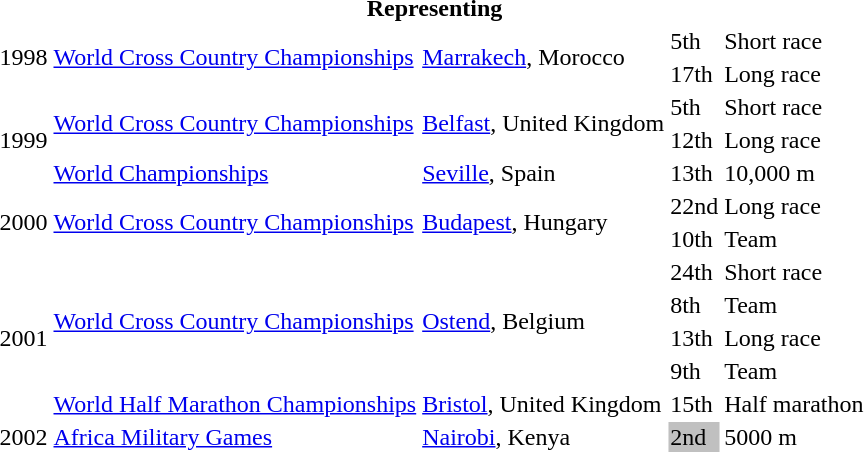<table>
<tr>
<th colspan="6">Representing </th>
</tr>
<tr>
<td rowspan=2>1998</td>
<td rowspan=2><a href='#'>World Cross Country Championships</a></td>
<td rowspan=2><a href='#'>Marrakech</a>, Morocco</td>
<td>5th</td>
<td>Short race</td>
<td></td>
</tr>
<tr>
<td>17th</td>
<td>Long race</td>
<td></td>
</tr>
<tr>
<td rowspan=3>1999</td>
<td rowspan=2><a href='#'>World Cross Country Championships</a></td>
<td rowspan=2><a href='#'>Belfast</a>, United Kingdom</td>
<td>5th</td>
<td>Short race</td>
<td></td>
</tr>
<tr>
<td>12th</td>
<td>Long race</td>
<td></td>
</tr>
<tr>
<td><a href='#'>World Championships</a></td>
<td><a href='#'>Seville</a>, Spain</td>
<td>13th</td>
<td>10,000 m</td>
<td></td>
</tr>
<tr>
<td rowspan=2>2000</td>
<td rowspan=2><a href='#'>World Cross Country Championships</a></td>
<td rowspan=2><a href='#'>Budapest</a>, Hungary</td>
<td>22nd</td>
<td>Long race</td>
<td></td>
</tr>
<tr>
<td>10th</td>
<td>Team</td>
<td></td>
</tr>
<tr>
<td rowspan=5>2001</td>
<td rowspan=4><a href='#'>World Cross Country Championships</a></td>
<td rowspan=4><a href='#'>Ostend</a>, Belgium</td>
<td>24th</td>
<td>Short race</td>
<td></td>
</tr>
<tr>
<td>8th</td>
<td>Team</td>
<td></td>
</tr>
<tr>
<td>13th</td>
<td>Long race</td>
<td></td>
</tr>
<tr>
<td>9th</td>
<td>Team</td>
<td></td>
</tr>
<tr>
<td><a href='#'>World Half Marathon Championships</a></td>
<td><a href='#'>Bristol</a>, United Kingdom</td>
<td>15th</td>
<td>Half marathon</td>
<td></td>
</tr>
<tr>
<td>2002</td>
<td><a href='#'>Africa Military Games</a></td>
<td><a href='#'>Nairobi</a>, Kenya</td>
<td bgcolor=silver>2nd</td>
<td>5000 m</td>
</tr>
</table>
